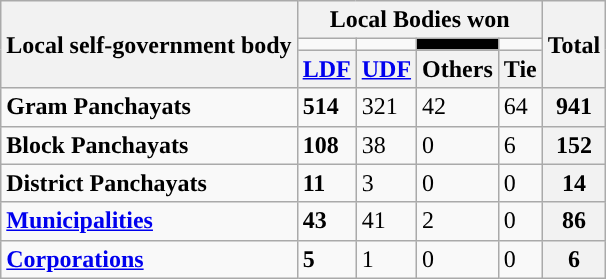<table class="wikitable">
<tr>
<th rowspan="3">Local self-government body</th>
<th colspan="4">Local Bodies won</th>
<th rowspan="3">Total</th>
</tr>
<tr>
<td style="background:"></td>
<td style="background:"></td>
<td style="background:black"></td>
<td></td>
</tr>
<tr>
<th><a href='#'>LDF</a></th>
<th><a href='#'>UDF</a></th>
<th>Others</th>
<th>Tie</th>
</tr>
<tr>
<td><strong>Gram Panchayats</strong></td>
<td><strong>514</strong></td>
<td>321</td>
<td>42</td>
<td>64</td>
<th>941</th>
</tr>
<tr>
<td><strong>Block Panchayats</strong></td>
<td><strong>108</strong></td>
<td>38</td>
<td>0</td>
<td>6</td>
<th>152</th>
</tr>
<tr>
<td><strong>District Panchayats</strong></td>
<td><strong>11</strong></td>
<td>3</td>
<td>0</td>
<td>0  </td>
<th>14</th>
</tr>
<tr>
<td><strong><a href='#'>Municipalities</a></strong></td>
<td><strong>43</strong></td>
<td>41</td>
<td>2</td>
<td>0  </td>
<th>86</th>
</tr>
<tr>
<td><strong><a href='#'>Corporations</a></strong></td>
<td><strong>5</strong></td>
<td>1</td>
<td>0</td>
<td>0</td>
<th>6</th>
</tr>
</table>
